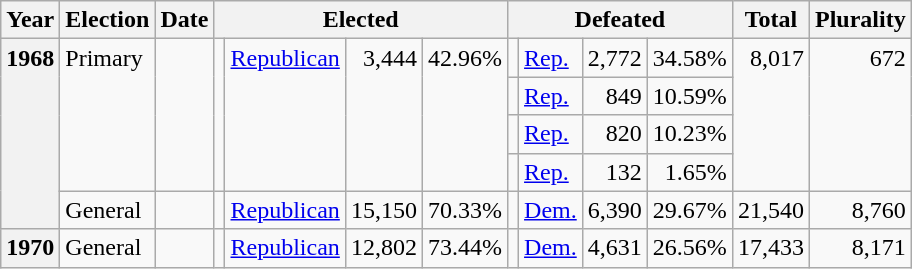<table class=wikitable>
<tr>
<th>Year</th>
<th>Election</th>
<th>Date</th>
<th ! colspan="4">Elected</th>
<th ! colspan="4">Defeated</th>
<th>Total</th>
<th>Plurality</th>
</tr>
<tr>
<th rowspan="5" valign="top">1968</th>
<td rowspan="4" valign="top">Primary</td>
<td rowspan="4" valign="top"></td>
<td rowspan="4" valign="top"></td>
<td rowspan="4" valign="top" ><a href='#'>Republican</a></td>
<td rowspan="4" valign="top" align="right">3,444</td>
<td rowspan="4" valign="top" align="right">42.96%</td>
<td valign="top"></td>
<td><a href='#'>Rep.</a></td>
<td valign="top" align="right">2,772</td>
<td valign="top" align="right">34.58%</td>
<td rowspan="4" valign="top" align="right">8,017</td>
<td rowspan="4" valign="top" align="right">672</td>
</tr>
<tr>
<td valign="top"></td>
<td><a href='#'>Rep.</a></td>
<td valign="top" align="right">849</td>
<td valign="top" align="right">10.59%</td>
</tr>
<tr>
<td valign="top"></td>
<td><a href='#'>Rep.</a></td>
<td valign="top" align="right">820</td>
<td valign="top" align="right">10.23%</td>
</tr>
<tr>
<td valign="top"></td>
<td><a href='#'>Rep.</a></td>
<td valign="top" align="right">132</td>
<td valign="top" align="right">1.65%</td>
</tr>
<tr>
<td valign="top">General</td>
<td valign="top"></td>
<td valign="top"></td>
<td valign="top" ><a href='#'>Republican</a></td>
<td valign="top" align="right">15,150</td>
<td valign="top" align="right">70.33%</td>
<td valign="top"></td>
<td><a href='#'>Dem.</a></td>
<td valign="top" align="right">6,390</td>
<td valign="top" align="right">29.67%</td>
<td valign="top" align="right">21,540</td>
<td valign="top" align="right">8,760</td>
</tr>
<tr>
<th valign="top">1970</th>
<td valign="top">General</td>
<td valign="top"></td>
<td valign="top"></td>
<td valign="top" ><a href='#'>Republican</a></td>
<td valign="top" align="right">12,802</td>
<td valign="top" align="right">73.44%</td>
<td valign="top"></td>
<td><a href='#'>Dem.</a></td>
<td valign="top" align="right">4,631</td>
<td valign="top" align="right">26.56%</td>
<td valign="top" align="right">17,433</td>
<td valign="top" align="right">8,171</td>
</tr>
</table>
